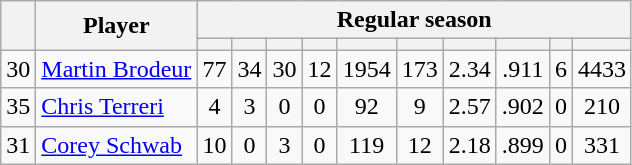<table class="wikitable plainrowheaders" style="text-align:center;">
<tr>
<th scope="col" rowspan="2"></th>
<th scope="col" rowspan="2">Player</th>
<th scope=colgroup colspan=10>Regular season</th>
</tr>
<tr>
<th scope="col"></th>
<th scope="col"></th>
<th scope="col"></th>
<th scope="col"></th>
<th scope="col"></th>
<th scope="col"></th>
<th scope="col"></th>
<th scope="col"></th>
<th scope="col"></th>
<th scope="col"></th>
</tr>
<tr>
<td scope="row">30</td>
<td align="left"><a href='#'>Martin Brodeur</a></td>
<td>77</td>
<td>34</td>
<td>30</td>
<td>12</td>
<td>1954</td>
<td>173</td>
<td>2.34</td>
<td>.911</td>
<td>6</td>
<td>4433</td>
</tr>
<tr>
<td scope="row">35</td>
<td align="left"><a href='#'>Chris Terreri</a></td>
<td>4</td>
<td>3</td>
<td>0</td>
<td>0</td>
<td>92</td>
<td>9</td>
<td>2.57</td>
<td>.902</td>
<td>0</td>
<td>210</td>
</tr>
<tr>
<td scope="row">31</td>
<td align="left"><a href='#'>Corey Schwab</a></td>
<td>10</td>
<td>0</td>
<td>3</td>
<td>0</td>
<td>119</td>
<td>12</td>
<td>2.18</td>
<td>.899</td>
<td>0</td>
<td>331</td>
</tr>
</table>
